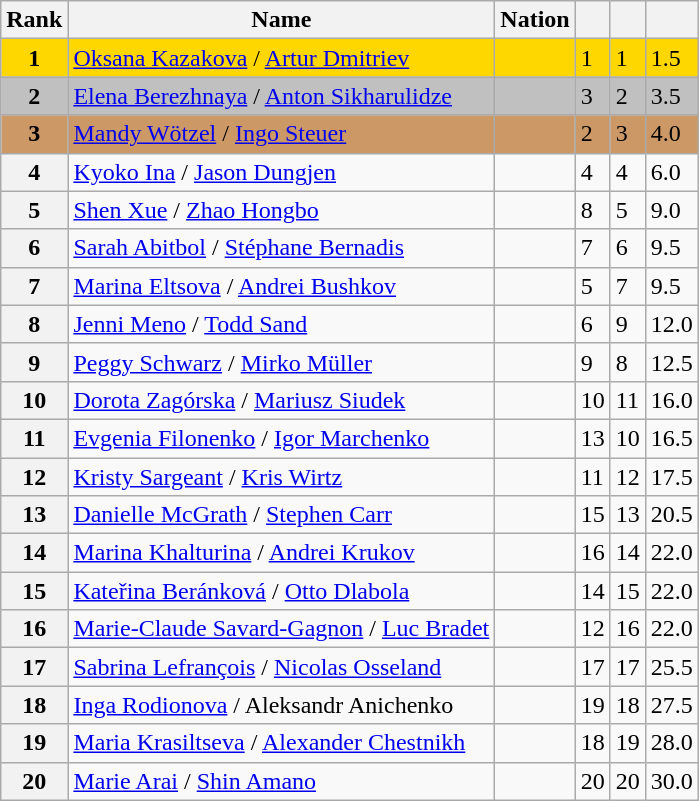<table class="wikitable sortable">
<tr>
<th>Rank</th>
<th>Name</th>
<th>Nation</th>
<th></th>
<th></th>
<th></th>
</tr>
<tr style="background:gold">
<td style="text-align:center"><strong>1</strong></td>
<td><a href='#'>Oksana Kazakova</a> / <a href='#'>Artur Dmitriev</a></td>
<td></td>
<td>1</td>
<td>1</td>
<td>1.5</td>
</tr>
<tr style="background:silver">
<td style="text-align:center"><strong>2</strong></td>
<td><a href='#'>Elena Berezhnaya</a> / <a href='#'>Anton Sikharulidze</a></td>
<td></td>
<td>3</td>
<td>2</td>
<td>3.5</td>
</tr>
<tr style="background:#cc9966">
<td style="text-align:center"><strong>3</strong></td>
<td><a href='#'>Mandy Wötzel</a> / <a href='#'>Ingo Steuer</a></td>
<td></td>
<td>2</td>
<td>3</td>
<td>4.0</td>
</tr>
<tr>
<th>4</th>
<td><a href='#'>Kyoko Ina</a> / <a href='#'>Jason Dungjen</a></td>
<td></td>
<td>4</td>
<td>4</td>
<td>6.0</td>
</tr>
<tr>
<th>5</th>
<td><a href='#'>Shen Xue</a> / <a href='#'>Zhao Hongbo</a></td>
<td></td>
<td>8</td>
<td>5</td>
<td>9.0</td>
</tr>
<tr>
<th>6</th>
<td><a href='#'>Sarah Abitbol</a> / <a href='#'>Stéphane Bernadis</a></td>
<td></td>
<td>7</td>
<td>6</td>
<td>9.5</td>
</tr>
<tr>
<th>7</th>
<td><a href='#'>Marina Eltsova</a> / <a href='#'>Andrei Bushkov</a></td>
<td></td>
<td>5</td>
<td>7</td>
<td>9.5</td>
</tr>
<tr>
<th>8</th>
<td><a href='#'>Jenni Meno</a> / <a href='#'>Todd Sand</a></td>
<td></td>
<td>6</td>
<td>9</td>
<td>12.0</td>
</tr>
<tr>
<th>9</th>
<td><a href='#'>Peggy Schwarz</a> / <a href='#'>Mirko Müller</a></td>
<td></td>
<td>9</td>
<td>8</td>
<td>12.5</td>
</tr>
<tr>
<th>10</th>
<td><a href='#'>Dorota Zagórska</a> / <a href='#'>Mariusz Siudek</a></td>
<td></td>
<td>10</td>
<td>11</td>
<td>16.0</td>
</tr>
<tr>
<th>11</th>
<td><a href='#'>Evgenia Filonenko</a> / <a href='#'>Igor Marchenko</a></td>
<td></td>
<td>13</td>
<td>10</td>
<td>16.5</td>
</tr>
<tr>
<th>12</th>
<td><a href='#'>Kristy Sargeant</a> / <a href='#'>Kris Wirtz</a></td>
<td></td>
<td>11</td>
<td>12</td>
<td>17.5</td>
</tr>
<tr>
<th>13</th>
<td><a href='#'>Danielle McGrath</a> / <a href='#'>Stephen Carr</a></td>
<td></td>
<td>15</td>
<td>13</td>
<td>20.5</td>
</tr>
<tr>
<th>14</th>
<td><a href='#'>Marina Khalturina</a> / <a href='#'>Andrei Krukov</a></td>
<td></td>
<td>16</td>
<td>14</td>
<td>22.0</td>
</tr>
<tr>
<th>15</th>
<td><a href='#'>Kateřina Beránková</a> / <a href='#'>Otto Dlabola</a></td>
<td></td>
<td>14</td>
<td>15</td>
<td>22.0</td>
</tr>
<tr>
<th>16</th>
<td><a href='#'>Marie-Claude Savard-Gagnon</a> / <a href='#'>Luc Bradet</a></td>
<td></td>
<td>12</td>
<td>16</td>
<td>22.0</td>
</tr>
<tr>
<th>17</th>
<td><a href='#'>Sabrina Lefrançois</a> / <a href='#'>Nicolas Osseland</a></td>
<td></td>
<td>17</td>
<td>17</td>
<td>25.5</td>
</tr>
<tr>
<th>18</th>
<td><a href='#'>Inga Rodionova</a> / Aleksandr Anichenko</td>
<td></td>
<td>19</td>
<td>18</td>
<td>27.5</td>
</tr>
<tr>
<th>19</th>
<td><a href='#'>Maria Krasiltseva</a> / <a href='#'>Alexander Chestnikh</a></td>
<td></td>
<td>18</td>
<td>19</td>
<td>28.0</td>
</tr>
<tr>
<th>20</th>
<td><a href='#'>Marie Arai</a> / <a href='#'>Shin Amano</a></td>
<td></td>
<td>20</td>
<td>20</td>
<td>30.0</td>
</tr>
</table>
